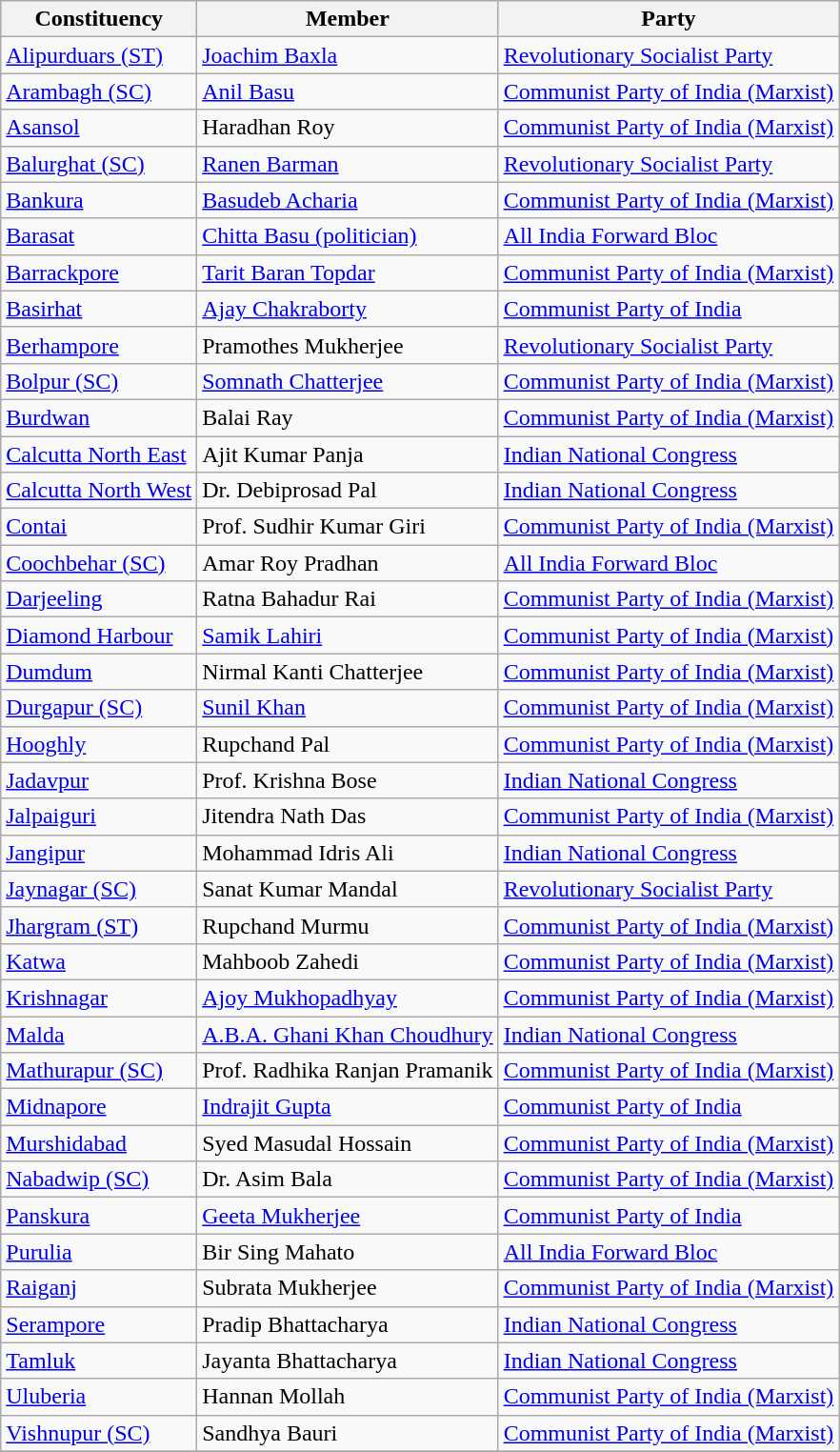<table class="wikitable sortable">
<tr>
<th>Constituency</th>
<th>Member</th>
<th>Party</th>
</tr>
<tr>
<td><a href='#'>Alipurduars (ST)</a></td>
<td><a href='#'>Joachim Baxla</a></td>
<td><a href='#'>Revolutionary Socialist Party</a></td>
</tr>
<tr>
<td><a href='#'>Arambagh (SC)</a></td>
<td><a href='#'>Anil Basu</a></td>
<td><a href='#'>Communist Party of India (Marxist)</a></td>
</tr>
<tr>
<td><a href='#'>Asansol</a></td>
<td>Haradhan Roy</td>
<td><a href='#'>Communist Party of India (Marxist)</a></td>
</tr>
<tr>
<td><a href='#'>Balurghat (SC)</a></td>
<td><a href='#'>Ranen Barman</a></td>
<td><a href='#'>Revolutionary Socialist Party</a></td>
</tr>
<tr>
<td><a href='#'>Bankura</a></td>
<td><a href='#'>Basudeb Acharia</a></td>
<td><a href='#'>Communist Party of India (Marxist)</a></td>
</tr>
<tr>
<td><a href='#'>Barasat</a></td>
<td><a href='#'>Chitta Basu (politician)</a></td>
<td><a href='#'>All India Forward Bloc</a></td>
</tr>
<tr>
<td><a href='#'>Barrackpore</a></td>
<td><a href='#'>Tarit Baran Topdar</a></td>
<td><a href='#'>Communist Party of India (Marxist)</a></td>
</tr>
<tr>
<td><a href='#'>Basirhat</a></td>
<td><a href='#'>Ajay Chakraborty</a></td>
<td><a href='#'>Communist Party of India</a></td>
</tr>
<tr>
<td><a href='#'>Berhampore</a></td>
<td>Pramothes Mukherjee</td>
<td><a href='#'>Revolutionary Socialist Party</a></td>
</tr>
<tr>
<td><a href='#'>Bolpur (SC)</a></td>
<td><a href='#'>Somnath Chatterjee</a></td>
<td><a href='#'>Communist Party of India (Marxist)</a></td>
</tr>
<tr>
<td><a href='#'>Burdwan</a></td>
<td>Balai Ray</td>
<td><a href='#'>Communist Party of India (Marxist)</a></td>
</tr>
<tr>
<td><a href='#'>Calcutta North East</a></td>
<td>Ajit Kumar Panja</td>
<td><a href='#'>Indian National Congress</a></td>
</tr>
<tr>
<td><a href='#'>Calcutta North West</a></td>
<td>Dr. Debiprosad Pal</td>
<td><a href='#'>Indian National Congress</a></td>
</tr>
<tr>
<td><a href='#'>Contai</a></td>
<td>Prof. Sudhir Kumar Giri</td>
<td><a href='#'>Communist Party of India (Marxist)</a></td>
</tr>
<tr>
<td><a href='#'>Coochbehar (SC)</a></td>
<td>Amar Roy Pradhan</td>
<td><a href='#'>All India Forward Bloc</a></td>
</tr>
<tr>
<td><a href='#'>Darjeeling</a></td>
<td>Ratna Bahadur Rai</td>
<td><a href='#'>Communist Party of India (Marxist)</a></td>
</tr>
<tr>
<td><a href='#'>Diamond Harbour</a></td>
<td><a href='#'>Samik Lahiri</a></td>
<td><a href='#'>Communist Party of India (Marxist)</a></td>
</tr>
<tr>
<td><a href='#'>Dumdum</a></td>
<td>Nirmal Kanti Chatterjee</td>
<td><a href='#'>Communist Party of India (Marxist)</a></td>
</tr>
<tr>
<td><a href='#'>Durgapur (SC)</a></td>
<td><a href='#'>Sunil Khan</a></td>
<td><a href='#'>Communist Party of India (Marxist)</a></td>
</tr>
<tr>
<td><a href='#'>Hooghly</a></td>
<td>Rupchand Pal</td>
<td><a href='#'>Communist Party of India (Marxist)</a></td>
</tr>
<tr>
<td><a href='#'>Jadavpur</a></td>
<td>Prof. Krishna Bose</td>
<td><a href='#'>Indian National Congress</a></td>
</tr>
<tr>
<td><a href='#'>Jalpaiguri</a></td>
<td>Jitendra Nath Das</td>
<td><a href='#'>Communist Party of India (Marxist)</a></td>
</tr>
<tr>
<td><a href='#'>Jangipur</a></td>
<td>Mohammad Idris Ali</td>
<td><a href='#'>Indian National Congress</a></td>
</tr>
<tr>
<td><a href='#'>Jaynagar (SC)</a></td>
<td>Sanat Kumar Mandal</td>
<td><a href='#'>Revolutionary Socialist Party</a></td>
</tr>
<tr>
<td><a href='#'>Jhargram (ST)</a></td>
<td>Rupchand Murmu</td>
<td><a href='#'>Communist Party of India (Marxist)</a></td>
</tr>
<tr>
<td><a href='#'>Katwa</a></td>
<td>Mahboob Zahedi</td>
<td><a href='#'>Communist Party of India (Marxist)</a></td>
</tr>
<tr>
<td><a href='#'>Krishnagar</a></td>
<td><a href='#'>Ajoy Mukhopadhyay</a></td>
<td><a href='#'>Communist Party of India (Marxist)</a></td>
</tr>
<tr>
<td><a href='#'>Malda</a></td>
<td><a href='#'>A.B.A. Ghani Khan Choudhury</a></td>
<td><a href='#'>Indian National Congress</a></td>
</tr>
<tr>
<td><a href='#'>Mathurapur (SC)</a></td>
<td>Prof. Radhika Ranjan Pramanik</td>
<td><a href='#'>Communist Party of India (Marxist)</a></td>
</tr>
<tr>
<td><a href='#'>Midnapore</a></td>
<td><a href='#'>Indrajit Gupta</a></td>
<td><a href='#'>Communist Party of India</a></td>
</tr>
<tr>
<td><a href='#'>Murshidabad</a></td>
<td>Syed Masudal Hossain</td>
<td><a href='#'>Communist Party of India (Marxist)</a></td>
</tr>
<tr>
<td><a href='#'>Nabadwip (SC)</a></td>
<td>Dr. Asim Bala</td>
<td><a href='#'>Communist Party of India (Marxist)</a></td>
</tr>
<tr>
<td><a href='#'>Panskura</a></td>
<td><a href='#'>Geeta Mukherjee</a></td>
<td><a href='#'>Communist Party of India</a></td>
</tr>
<tr>
<td><a href='#'>Purulia</a></td>
<td>Bir Sing Mahato</td>
<td><a href='#'>All India Forward Bloc</a></td>
</tr>
<tr>
<td><a href='#'>Raiganj</a></td>
<td>Subrata Mukherjee</td>
<td><a href='#'>Communist Party of India (Marxist)</a></td>
</tr>
<tr>
<td><a href='#'>Serampore</a></td>
<td>Pradip Bhattacharya</td>
<td><a href='#'>Indian National Congress</a></td>
</tr>
<tr>
<td><a href='#'>Tamluk</a></td>
<td>Jayanta Bhattacharya</td>
<td><a href='#'>Indian National Congress</a></td>
</tr>
<tr>
<td><a href='#'>Uluberia</a></td>
<td>Hannan Mollah</td>
<td><a href='#'>Communist Party of India (Marxist)</a></td>
</tr>
<tr>
<td><a href='#'>Vishnupur (SC)</a></td>
<td>Sandhya Bauri</td>
<td><a href='#'>Communist Party of India (Marxist)</a></td>
</tr>
<tr>
</tr>
</table>
